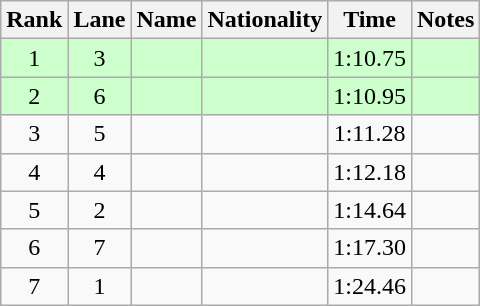<table class="wikitable sortable" style="text-align:center">
<tr>
<th>Rank</th>
<th>Lane</th>
<th>Name</th>
<th>Nationality</th>
<th>Time</th>
<th>Notes</th>
</tr>
<tr bgcolor=ccffcc>
<td>1</td>
<td>3</td>
<td align=left></td>
<td align=left></td>
<td>1:10.75</td>
<td><strong></strong></td>
</tr>
<tr bgcolor=ccffcc>
<td>2</td>
<td>6</td>
<td align=left></td>
<td align=left></td>
<td>1:10.95</td>
<td><strong></strong></td>
</tr>
<tr>
<td>3</td>
<td>5</td>
<td align=left></td>
<td align=left></td>
<td>1:11.28</td>
<td></td>
</tr>
<tr>
<td>4</td>
<td>4</td>
<td align=left></td>
<td align=left></td>
<td>1:12.18</td>
<td></td>
</tr>
<tr>
<td>5</td>
<td>2</td>
<td align=left></td>
<td align=left></td>
<td>1:14.64</td>
<td></td>
</tr>
<tr>
<td>6</td>
<td>7</td>
<td align=left></td>
<td align=left></td>
<td>1:17.30</td>
<td></td>
</tr>
<tr>
<td>7</td>
<td>1</td>
<td align=left></td>
<td align=left></td>
<td>1:24.46</td>
<td></td>
</tr>
</table>
